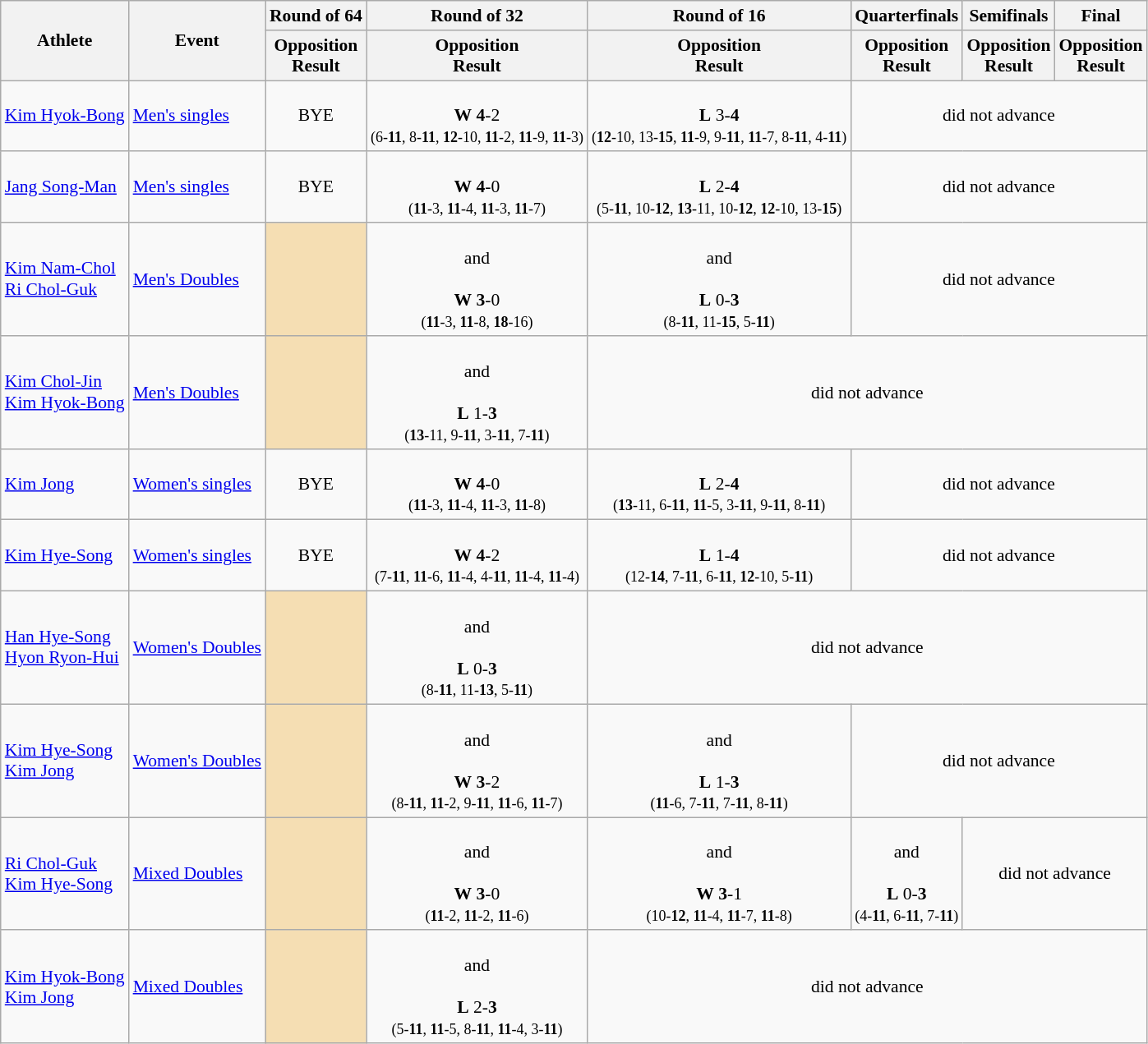<table class="wikitable" border="1" style="font-size:90%">
<tr>
<th rowspan=2>Athlete</th>
<th rowspan=2>Event</th>
<th>Round of 64</th>
<th>Round of 32</th>
<th>Round of 16</th>
<th>Quarterfinals</th>
<th>Semifinals</th>
<th>Final</th>
</tr>
<tr>
<th>Opposition<br>Result</th>
<th>Opposition<br>Result</th>
<th>Opposition<br>Result</th>
<th>Opposition<br>Result</th>
<th>Opposition<br>Result</th>
<th>Opposition<br>Result</th>
</tr>
<tr>
<td><a href='#'>Kim Hyok-Bong</a></td>
<td><a href='#'>Men's singles</a></td>
<td align=center>BYE</td>
<td align=center><br><strong>W</strong> <strong>4</strong>-2<br><small>(6-<strong>11</strong>, 8-<strong>11</strong>, <strong>12</strong>-10, <strong>11</strong>-2, <strong>11</strong>-9, <strong>11</strong>-3)</small></td>
<td align=center><br><strong>L</strong> 3-<strong>4</strong><br><small>(<strong>12</strong>-10, 13-<strong>15</strong>, <strong>11</strong>-9, 9-<strong>11</strong>, <strong>11</strong>-7, 8-<strong>11</strong>, 4-<strong>11</strong>)</small></td>
<td align=center colspan="7">did not advance</td>
</tr>
<tr>
<td><a href='#'>Jang Song-Man</a></td>
<td><a href='#'>Men's singles</a></td>
<td align=center>BYE</td>
<td align=center><br><strong>W</strong> <strong>4</strong>-0<br><small>(<strong>11</strong>-3, <strong>11</strong>-4, <strong>11</strong>-3, <strong>11</strong>-7)</small></td>
<td align=center><br><strong>L</strong> 2-<strong>4</strong><br><small>(5-<strong>11</strong>, 10-<strong>12</strong>, <strong>13</strong>-11, 10-<strong>12</strong>, <strong>12</strong>-10, 13-<strong>15</strong>)</small></td>
<td align=center colspan="7">did not advance</td>
</tr>
<tr>
<td><a href='#'>Kim Nam-Chol</a><br><a href='#'>Ri Chol-Guk</a></td>
<td><a href='#'>Men's Doubles</a></td>
<td align=center bgcolor=wheat></td>
<td align=center><br>and<br><br><strong>W</strong> <strong>3</strong>-0<br><small>(<strong>11</strong>-3, <strong>11</strong>-8, <strong>18</strong>-16)</small></td>
<td align=center><br>and<br><br><strong>L</strong> 0-<strong>3</strong><br><small>(8-<strong>11</strong>, 11-<strong>15</strong>, 5-<strong>11</strong>)</small></td>
<td align=center colspan="7">did not advance</td>
</tr>
<tr>
<td><a href='#'>Kim Chol-Jin</a><br><a href='#'>Kim Hyok-Bong</a></td>
<td><a href='#'>Men's Doubles</a></td>
<td align=center bgcolor=wheat></td>
<td align=center><br>and<br><br><strong>L</strong> 1-<strong>3</strong><br><small>(<strong>13</strong>-11, 9-<strong>11</strong>, 3-<strong>11</strong>, 7-<strong>11</strong>)</small></td>
<td align=center colspan="7">did not advance</td>
</tr>
<tr>
<td><a href='#'>Kim Jong</a></td>
<td><a href='#'>Women's singles</a></td>
<td align=center>BYE</td>
<td align=center><br><strong>W</strong> <strong>4</strong>-0<br><small>(<strong>11</strong>-3, <strong>11</strong>-4, <strong>11</strong>-3, <strong>11</strong>-8)</small></td>
<td align=center><br><strong>L</strong> 2-<strong>4</strong><br><small>(<strong>13</strong>-11, 6-<strong>11</strong>, <strong>11</strong>-5, 3-<strong>11</strong>, 9-<strong>11</strong>, 8-<strong>11</strong>)</small></td>
<td align=center colspan="7">did not advance</td>
</tr>
<tr>
<td><a href='#'>Kim Hye-Song</a></td>
<td><a href='#'>Women's singles</a></td>
<td align=center>BYE</td>
<td align=center><br><strong>W</strong> <strong>4</strong>-2<br><small>(7-<strong>11</strong>, <strong>11</strong>-6, <strong>11</strong>-4, 4-<strong>11</strong>, <strong>11</strong>-4, <strong>11</strong>-4)</small></td>
<td align=center><br><strong>L</strong> 1-<strong>4</strong><br><small>(12-<strong>14</strong>, 7-<strong>11</strong>, 6-<strong>11</strong>, <strong>12</strong>-10, 5-<strong>11</strong>)</small></td>
<td align=center colspan="7">did not advance</td>
</tr>
<tr>
<td><a href='#'>Han Hye-Song</a><br><a href='#'>Hyon Ryon-Hui</a></td>
<td><a href='#'>Women's Doubles</a></td>
<td align=center bgcolor=wheat></td>
<td align=center><br>and<br><br><strong>L</strong> 0-<strong>3</strong><br><small>(8-<strong>11</strong>, 11-<strong>13</strong>, 5-<strong>11</strong>)</small></td>
<td align=center colspan="7">did not advance</td>
</tr>
<tr>
<td><a href='#'>Kim Hye-Song</a><br><a href='#'>Kim Jong</a></td>
<td><a href='#'>Women's Doubles</a></td>
<td align=center bgcolor=wheat></td>
<td align=center><br>and<br><br><strong>W</strong> <strong>3</strong>-2<br><small>(8-<strong>11</strong>, <strong>11</strong>-2, 9-<strong>11</strong>, <strong>11</strong>-6, <strong>11</strong>-7)</small></td>
<td align=center><br>and<br><br><strong>L</strong> 1-<strong>3</strong><br><small>(<strong>11</strong>-6, 7-<strong>11</strong>, 7-<strong>11</strong>, 8-<strong>11</strong>)</small></td>
<td align=center colspan="7">did not advance</td>
</tr>
<tr>
<td><a href='#'>Ri Chol-Guk</a><br><a href='#'>Kim Hye-Song</a></td>
<td><a href='#'>Mixed Doubles</a></td>
<td align=center bgcolor=wheat></td>
<td align=center><br>and<br><br><strong>W</strong> <strong>3</strong>-0<br><small>(<strong>11</strong>-2, <strong>11</strong>-2, <strong>11</strong>-6)</small></td>
<td align=center><br>and<br><br><strong>W</strong> <strong>3</strong>-1<br><small>(10-<strong>12</strong>, <strong>11</strong>-4, <strong>11</strong>-7, <strong>11</strong>-8)</small></td>
<td align=center><br>and<br><br><strong>L</strong> 0-<strong>3</strong><br><small>(4-<strong>11</strong>, 6-<strong>11</strong>, 7-<strong>11</strong>)</small></td>
<td align=center colspan="7">did not advance</td>
</tr>
<tr>
<td><a href='#'>Kim Hyok-Bong</a><br><a href='#'>Kim Jong</a></td>
<td><a href='#'>Mixed Doubles</a></td>
<td align=center bgcolor=wheat></td>
<td align=center><br>and<br><br><strong>L</strong> 2-<strong>3</strong><br><small>(5-<strong>11</strong>, <strong>11</strong>-5, 8-<strong>11</strong>, <strong>11</strong>-4, 3-<strong>11</strong>)</small></td>
<td align=center colspan="7">did not advance</td>
</tr>
</table>
